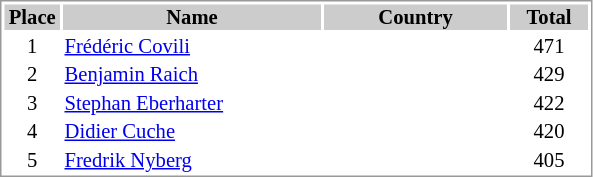<table border="0" style="border: 1px solid #999; background-color:#FFFFFF; text-align:left; font-size:86%; line-height:15px;">
<tr align="center" bgcolor="#CCCCCC">
<th width=35>Place</th>
<th width=170>Name</th>
<th width=120>Country</th>
<th width=50>Total</th>
</tr>
<tr>
<td align=center>1</td>
<td><a href='#'>Frédéric Covili</a></td>
<td></td>
<td align=center>471</td>
</tr>
<tr>
<td align=center>2</td>
<td><a href='#'>Benjamin Raich</a></td>
<td></td>
<td align=center>429</td>
</tr>
<tr>
<td align=center>3</td>
<td><a href='#'>Stephan Eberharter</a></td>
<td></td>
<td align=center>422</td>
</tr>
<tr>
<td align=center>4</td>
<td><a href='#'>Didier Cuche</a></td>
<td></td>
<td align=center>420</td>
</tr>
<tr>
<td align=center>5</td>
<td><a href='#'>Fredrik Nyberg</a></td>
<td></td>
<td align=center>405</td>
</tr>
</table>
